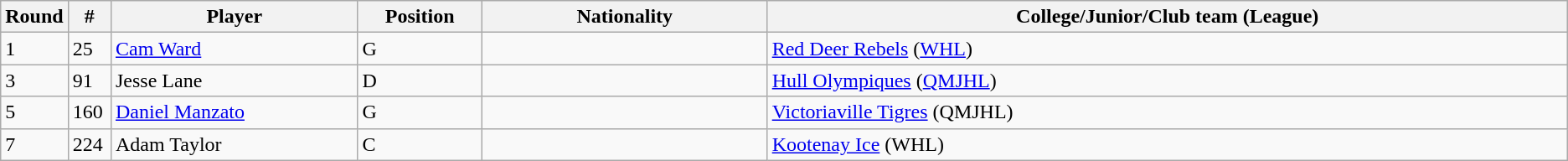<table class="wikitable">
<tr>
<th bgcolor="#DDDDFF" width="2.75%">Round</th>
<th bgcolor="#DDDDFF" width="2.75%">#</th>
<th bgcolor="#DDDDFF" width="16.0%">Player</th>
<th bgcolor="#DDDDFF" width="8.0%">Position</th>
<th bgcolor="#DDDDFF" width="18.5%">Nationality</th>
<th bgcolor="#DDDDFF" width="100.0%">College/Junior/Club team (League)</th>
</tr>
<tr>
<td>1</td>
<td>25</td>
<td><a href='#'>Cam Ward</a></td>
<td>G</td>
<td></td>
<td><a href='#'>Red Deer Rebels</a> (<a href='#'>WHL</a>)</td>
</tr>
<tr>
<td>3</td>
<td>91</td>
<td>Jesse Lane</td>
<td>D</td>
<td></td>
<td><a href='#'>Hull Olympiques</a> (<a href='#'>QMJHL</a>)</td>
</tr>
<tr>
<td>5</td>
<td>160</td>
<td><a href='#'>Daniel Manzato</a></td>
<td>G</td>
<td></td>
<td><a href='#'>Victoriaville Tigres</a> (QMJHL)</td>
</tr>
<tr>
<td>7</td>
<td>224</td>
<td>Adam Taylor</td>
<td>C</td>
<td></td>
<td><a href='#'>Kootenay Ice</a> (WHL)</td>
</tr>
</table>
